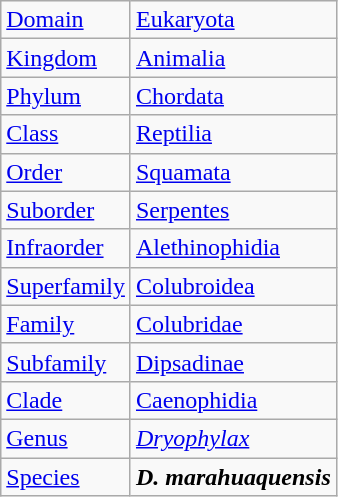<table class="wikitable mw-collapsible mw-collapsed">
<tr>
<td><a href='#'>Domain</a></td>
<td><a href='#'>Eukaryota</a></td>
</tr>
<tr>
<td><a href='#'>Kingdom</a></td>
<td><a href='#'>Animalia</a></td>
</tr>
<tr>
<td><a href='#'>Phylum</a></td>
<td><a href='#'>Chordata</a></td>
</tr>
<tr>
<td><a href='#'>Class</a></td>
<td><a href='#'>Reptilia</a></td>
</tr>
<tr>
<td><a href='#'>Order</a></td>
<td><a href='#'>Squamata</a></td>
</tr>
<tr>
<td><a href='#'>Suborder</a></td>
<td><a href='#'>Serpentes</a></td>
</tr>
<tr>
<td><a href='#'>Infraorder</a></td>
<td><a href='#'>Alethinophidia</a></td>
</tr>
<tr>
<td><a href='#'>Superfamily</a></td>
<td><a href='#'>Colubroidea</a></td>
</tr>
<tr>
<td><a href='#'>Family</a></td>
<td><a href='#'>Colubridae</a></td>
</tr>
<tr>
<td><a href='#'>Subfamily</a></td>
<td><a href='#'>Dipsadinae</a></td>
</tr>
<tr>
<td><a href='#'>Clade</a></td>
<td><a href='#'>Caenophidia</a></td>
</tr>
<tr>
<td><a href='#'>Genus</a></td>
<td><em><a href='#'>Dryophylax</a></em></td>
</tr>
<tr>
<td><a href='#'>Species</a></td>
<td><strong><em>D. marahuaquensis</em></strong></td>
</tr>
</table>
